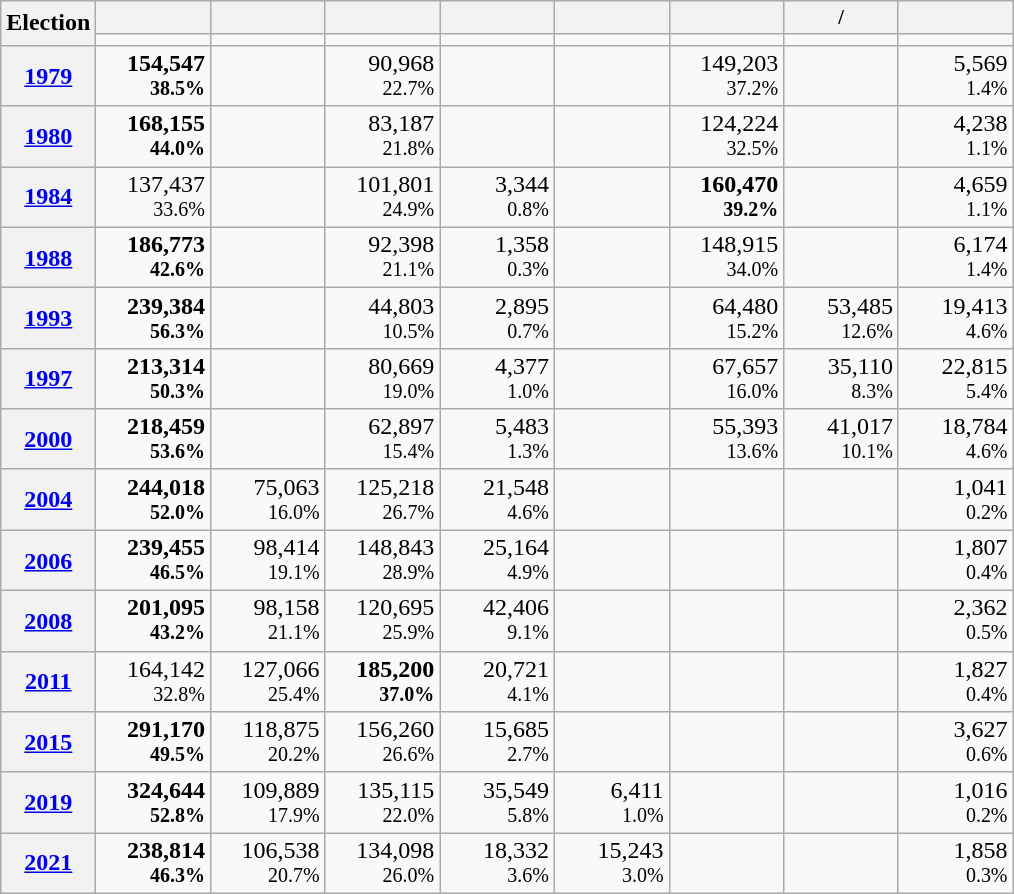<table class="wikitable" style="text-align:right; line-height:16px">
<tr>
<th rowspan="2" width="20">Election</th>
<th width="70" style="font-size:85%"></th>
<th width="70" style="font-size:85%"></th>
<th width="70" style="font-size:85%"></th>
<th width="70" style="font-size:85%"></th>
<th width="70" style="font-size:85%"></th>
<th width="70" style="font-size:85%"></th>
<th width="70" style="font-size:85%"> /<br></th>
<th width="70" style="font-size:85%"></th>
</tr>
<tr>
<td></td>
<td></td>
<td></td>
<td></td>
<td></td>
<td></td>
<td></td>
<td></td>
</tr>
<tr>
<th scope="row"><a href='#'>1979</a></th>
<td><strong>154,547<br><small>38.5%</small></strong></td>
<td></td>
<td>90,968<br><small>22.7%</small></td>
<td></td>
<td></td>
<td>149,203<br><small>37.2%</small></td>
<td></td>
<td>5,569<br><small>1.4%</small></td>
</tr>
<tr>
<th scope="row"><a href='#'>1980</a></th>
<td><strong>168,155<br><small>44.0%</small></strong></td>
<td></td>
<td>83,187<br><small>21.8%</small></td>
<td></td>
<td></td>
<td>124,224<br><small>32.5%</small></td>
<td></td>
<td>4,238<br><small>1.1%</small></td>
</tr>
<tr>
<th scope="row"><a href='#'>1984</a></th>
<td>137,437<br><small>33.6%</small></td>
<td></td>
<td>101,801<br><small>24.9%</small></td>
<td>3,344<br><small>0.8%</small></td>
<td></td>
<td><strong>160,470<br><small>39.2%</small></strong></td>
<td></td>
<td>4,659<br><small>1.1%</small></td>
</tr>
<tr>
<th scope="row"><a href='#'>1988</a></th>
<td><strong>186,773<br><small>42.6%</small></strong></td>
<td></td>
<td>92,398<br><small>21.1%</small></td>
<td>1,358<br><small>0.3%</small></td>
<td></td>
<td>148,915<br><small>34.0%</small></td>
<td></td>
<td>6,174<br><small>1.4%</small></td>
</tr>
<tr>
<th scope="row"><a href='#'>1993</a></th>
<td><strong>239,384<br><small>56.3%</small></strong></td>
<td></td>
<td>44,803<br><small>10.5%</small></td>
<td>2,895<br><small>0.7%</small></td>
<td></td>
<td>64,480<br><small>15.2%</small></td>
<td>53,485<br><small>12.6%</small></td>
<td>19,413<br><small>4.6%</small></td>
</tr>
<tr>
<th scope="row"><a href='#'>1997</a></th>
<td><strong>213,314<br><small>50.3%</small></strong></td>
<td></td>
<td>80,669<br><small>19.0%</small></td>
<td>4,377<br><small>1.0%</small></td>
<td></td>
<td>67,657<br><small>16.0%</small></td>
<td>35,110<br><small>8.3%</small></td>
<td>22,815<br><small>5.4%</small></td>
</tr>
<tr>
<th scope="row"><a href='#'>2000</a></th>
<td><strong>218,459<br><small>53.6%</small></strong></td>
<td></td>
<td>62,897<br><small>15.4%</small></td>
<td>5,483<br><small>1.3%</small></td>
<td></td>
<td>55,393<br><small>13.6%</small></td>
<td>41,017<br><small>10.1%</small></td>
<td>18,784<br><small>4.6%</small></td>
</tr>
<tr>
<th scope="row"><a href='#'>2004</a></th>
<td><strong>244,018<br><small>52.0%</small></strong></td>
<td>75,063<br><small>16.0%</small></td>
<td>125,218<br><small>26.7%</small></td>
<td>21,548<br><small>4.6%</small></td>
<td></td>
<td></td>
<td></td>
<td>1,041<br><small>0.2%</small></td>
</tr>
<tr>
<th scope="row"><a href='#'>2006</a></th>
<td><strong>239,455<br><small>46.5%</small></strong></td>
<td>98,414<br><small>19.1%</small></td>
<td>148,843<br><small>28.9%</small></td>
<td>25,164<br><small>4.9%</small></td>
<td></td>
<td></td>
<td></td>
<td>1,807<br><small>0.4%</small></td>
</tr>
<tr>
<th scope="row"><a href='#'>2008</a></th>
<td><strong>201,095<br><small>43.2%</small></strong></td>
<td>98,158<br><small>21.1%</small></td>
<td>120,695<br><small>25.9%</small></td>
<td>42,406<br><small>9.1%</small></td>
<td></td>
<td></td>
<td></td>
<td>2,362<br><small>0.5%</small></td>
</tr>
<tr>
<th scope="row"><a href='#'>2011</a></th>
<td>164,142<br><small>32.8%</small></td>
<td>127,066<br><small>25.4%</small></td>
<td><strong>185,200<br><small>37.0%</small></strong></td>
<td>20,721<br><small>4.1%</small></td>
<td></td>
<td></td>
<td></td>
<td>1,827<br><small>0.4%</small></td>
</tr>
<tr>
<th scope="row"><a href='#'>2015</a></th>
<td><strong>291,170<br><small>49.5%</small></strong></td>
<td>118,875<br><small>20.2%</small></td>
<td>156,260<br><small>26.6%</small></td>
<td>15,685<br><small>2.7%</small></td>
<td></td>
<td></td>
<td></td>
<td>3,627<br><small>0.6%</small></td>
</tr>
<tr>
<th scope="row"><a href='#'>2019</a></th>
<td><strong>324,644<br><small>52.8%</small></strong></td>
<td>109,889<br><small>17.9%</small></td>
<td>135,115<br><small>22.0%</small></td>
<td>35,549<br><small>5.8%</small></td>
<td>6,411<br><small>1.0%</small></td>
<td></td>
<td></td>
<td>1,016<br><small>0.2%</small></td>
</tr>
<tr>
<th scope="row"><a href='#'>2021</a></th>
<td><strong>238,814<br><small>46.3%</small></strong></td>
<td>106,538<br><small>20.7%</small></td>
<td>134,098<br><small>26.0%</small></td>
<td>18,332<br><small>3.6%</small></td>
<td>15,243<br><small>3.0%</small></td>
<td></td>
<td></td>
<td>1,858<br><small>0.3%</small></td>
</tr>
</table>
